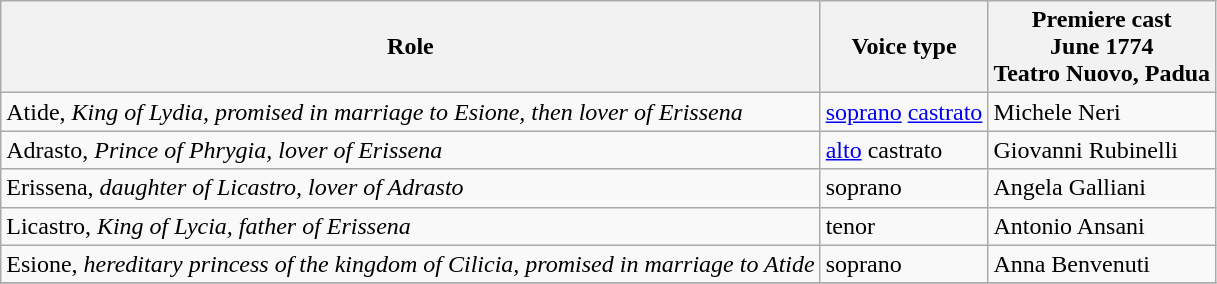<table class="wikitable">
<tr>
<th>Role</th>
<th>Voice type</th>
<th>Premiere cast<br>June 1774<br>Teatro Nuovo, Padua</th>
</tr>
<tr>
<td>Atide, <em>King of Lydia, promised in marriage to Esione, then lover of Erissena</em></td>
<td><a href='#'>soprano</a> <a href='#'>castrato</a></td>
<td>Michele Neri</td>
</tr>
<tr>
<td>Adrasto, <em>Prince of Phrygia, lover of Erissena</em></td>
<td><a href='#'>alto</a> castrato</td>
<td>Giovanni Rubinelli</td>
</tr>
<tr>
<td>Erissena, <em>daughter of Licastro, lover of Adrasto</em></td>
<td>soprano</td>
<td>Angela Galliani</td>
</tr>
<tr>
<td>Licastro, <em>King of Lycia, father of Erissena</em></td>
<td>tenor</td>
<td>Antonio Ansani</td>
</tr>
<tr>
<td>Esione, <em>hereditary princess of the kingdom of Cilicia, promised in marriage to Atide</em></td>
<td>soprano</td>
<td>Anna Benvenuti</td>
</tr>
<tr>
</tr>
</table>
